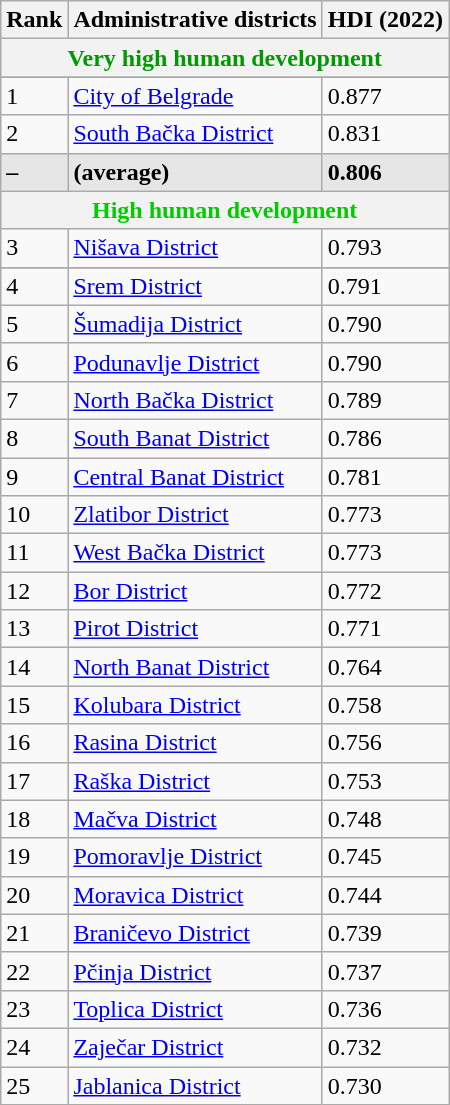<table class="wikitable sortable">
<tr>
<th>Rank</th>
<th>Administrative districts</th>
<th>HDI (2022)</th>
</tr>
<tr>
<th colspan="3" style="color:#090;">Very high human development</th>
</tr>
<tr>
</tr>
<tr>
<td>1</td>
<td><a href='#'>City of Belgrade</a></td>
<td>0.877</td>
</tr>
<tr>
<td>2</td>
<td><a href='#'>South Bačka District</a></td>
<td>0.831</td>
</tr>
<tr style="background:#e6e6e6">
<td><strong>–</strong></td>
<td><strong> (average)</strong></td>
<td><strong>0.806</strong></td>
</tr>
<tr>
<th colspan="3" style="color:#0c0;">High human development</th>
</tr>
<tr>
<td>3</td>
<td><a href='#'>Nišava District</a></td>
<td>0.793</td>
</tr>
<tr>
</tr>
<tr>
<td>4</td>
<td><a href='#'>Srem District</a></td>
<td>0.791</td>
</tr>
<tr>
<td>5</td>
<td><a href='#'>Šumadija District</a></td>
<td>0.790</td>
</tr>
<tr>
<td>6</td>
<td><a href='#'>Podunavlje District</a></td>
<td>0.790</td>
</tr>
<tr>
<td>7</td>
<td><a href='#'>North Bačka District</a></td>
<td>0.789</td>
</tr>
<tr>
<td>8</td>
<td><a href='#'>South Banat District</a></td>
<td>0.786</td>
</tr>
<tr>
<td>9</td>
<td><a href='#'>Central Banat District</a></td>
<td>0.781</td>
</tr>
<tr>
<td>10</td>
<td><a href='#'>Zlatibor District</a></td>
<td>0.773</td>
</tr>
<tr>
<td>11</td>
<td><a href='#'>West Bačka District</a></td>
<td>0.773</td>
</tr>
<tr>
<td>12</td>
<td><a href='#'>Bor District</a></td>
<td>0.772</td>
</tr>
<tr>
<td>13</td>
<td><a href='#'>Pirot District</a></td>
<td>0.771</td>
</tr>
<tr>
<td>14</td>
<td><a href='#'>North Banat District</a></td>
<td>0.764</td>
</tr>
<tr>
<td>15</td>
<td><a href='#'>Kolubara District</a></td>
<td>0.758</td>
</tr>
<tr>
<td>16</td>
<td><a href='#'>Rasina District</a></td>
<td>0.756</td>
</tr>
<tr>
<td>17</td>
<td><a href='#'>Raška District</a></td>
<td>0.753</td>
</tr>
<tr>
<td>18</td>
<td><a href='#'>Mačva District</a></td>
<td>0.748</td>
</tr>
<tr>
<td>19</td>
<td><a href='#'>Pomoravlje District</a></td>
<td>0.745</td>
</tr>
<tr>
<td>20</td>
<td><a href='#'>Moravica District</a></td>
<td>0.744</td>
</tr>
<tr>
<td>21</td>
<td><a href='#'>Braničevo District</a></td>
<td>0.739</td>
</tr>
<tr>
<td>22</td>
<td><a href='#'>Pčinja District</a></td>
<td>0.737</td>
</tr>
<tr>
<td>23</td>
<td><a href='#'>Toplica District</a></td>
<td>0.736</td>
</tr>
<tr>
<td>24</td>
<td><a href='#'>Zaječar District</a></td>
<td>0.732</td>
</tr>
<tr>
<td>25</td>
<td><a href='#'>Jablanica District</a></td>
<td>0.730</td>
</tr>
</table>
